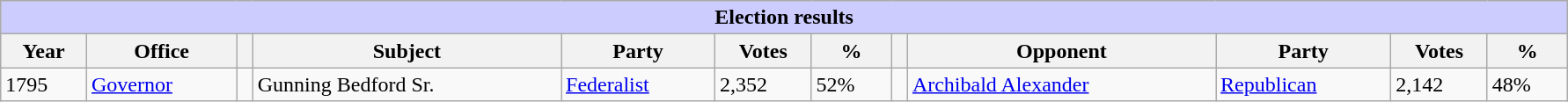<table class=wikitable style="width: 94%" style="text-align: center;" align="center">
<tr bgcolor=#cccccc>
<th colspan=12 style="background: #ccccff;">Election results</th>
</tr>
<tr>
<th><strong>Year</strong></th>
<th><strong>Office</strong></th>
<th></th>
<th><strong>Subject</strong></th>
<th><strong>Party</strong></th>
<th><strong>Votes</strong></th>
<th><strong>%</strong></th>
<th></th>
<th><strong>Opponent</strong></th>
<th><strong>Party</strong></th>
<th><strong>Votes</strong></th>
<th><strong>%</strong></th>
</tr>
<tr>
<td>1795</td>
<td><a href='#'>Governor</a></td>
<td></td>
<td>Gunning Bedford Sr.</td>
<td><a href='#'>Federalist</a></td>
<td>2,352</td>
<td>52%</td>
<td></td>
<td><a href='#'>Archibald Alexander</a></td>
<td><a href='#'>Republican</a></td>
<td>2,142</td>
<td>48%</td>
</tr>
</table>
